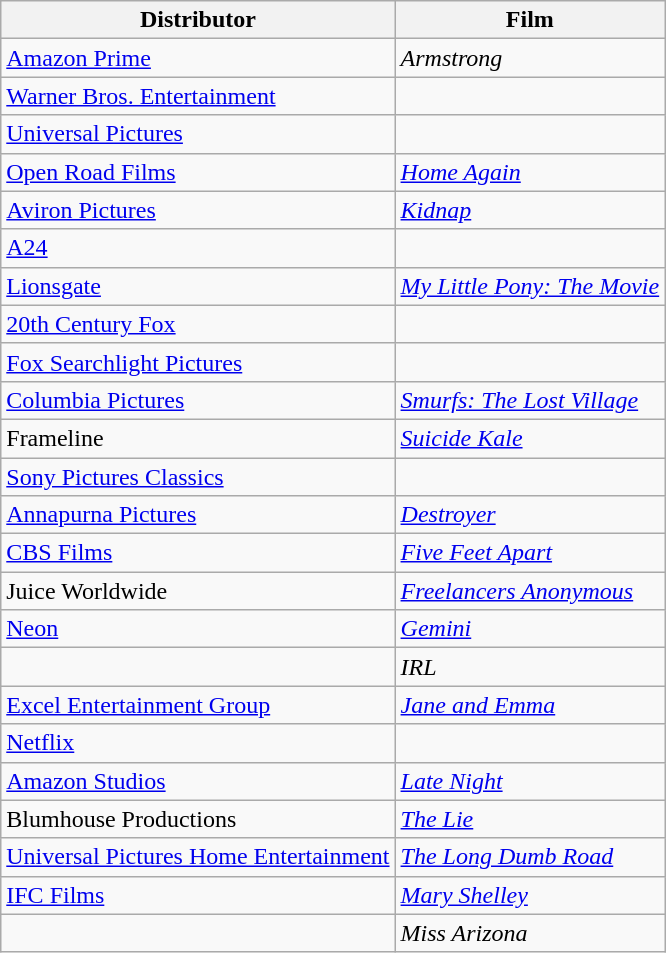<table class="wikitable">
<tr>
<th>Distributor</th>
<th>Film</th>
</tr>
<tr>
<td><a href='#'>Amazon Prime</a></td>
<td><em>Armstrong</em></td>
</tr>
<tr>
<td><a href='#'>Warner Bros. Entertainment</a></td>
<td></td>
</tr>
<tr>
<td><a href='#'>Universal Pictures</a></td>
<td></td>
</tr>
<tr>
<td><a href='#'>Open Road Films</a></td>
<td><a href='#'><em>Home Again</em></a></td>
</tr>
<tr>
<td><a href='#'>Aviron Pictures</a></td>
<td><a href='#'><em>Kidnap</em></a></td>
</tr>
<tr>
<td><a href='#'>A24</a></td>
<td></td>
</tr>
<tr>
<td><a href='#'>Lionsgate</a></td>
<td><a href='#'><em>My Little Pony: The Movie</em></a></td>
</tr>
<tr>
<td><a href='#'>20th Century Fox</a></td>
<td></td>
</tr>
<tr>
<td><a href='#'>Fox Searchlight Pictures</a></td>
<td></td>
</tr>
<tr>
<td><a href='#'>Columbia Pictures</a></td>
<td><em><a href='#'>Smurfs: The Lost Village</a></em></td>
</tr>
<tr>
<td>Frameline</td>
<td><em><a href='#'>Suicide Kale</a></em></td>
</tr>
<tr>
<td><a href='#'>Sony Pictures Classics</a></td>
<td></td>
</tr>
<tr>
<td><a href='#'>Annapurna Pictures</a></td>
<td><a href='#'><em>Destroyer</em></a></td>
</tr>
<tr>
<td><a href='#'>CBS Films</a></td>
<td><em><a href='#'>Five Feet Apart</a></em></td>
</tr>
<tr>
<td>Juice Worldwide</td>
<td><em><a href='#'>Freelancers Anonymous</a></em></td>
</tr>
<tr>
<td><a href='#'>Neon</a></td>
<td><em><a href='#'>Gemini</a></em></td>
</tr>
<tr>
<td></td>
<td><em>IRL</em></td>
</tr>
<tr>
<td><a href='#'>Excel Entertainment Group</a></td>
<td><em><a href='#'>Jane and Emma</a></em></td>
</tr>
<tr>
<td><a href='#'>Netflix</a></td>
<td></td>
</tr>
<tr>
<td><a href='#'>Amazon Studios</a></td>
<td><em><a href='#'>Late Night</a></em></td>
</tr>
<tr>
<td>Blumhouse Productions</td>
<td><em><a href='#'>The Lie</a></em></td>
</tr>
<tr>
<td><a href='#'>Universal Pictures Home Entertainment</a></td>
<td><em><a href='#'>The Long Dumb Road</a></em></td>
</tr>
<tr>
<td><a href='#'>IFC Films</a></td>
<td><em><a href='#'>Mary Shelley</a></em></td>
</tr>
<tr>
<td></td>
<td><em>Miss Arizona</em></td>
</tr>
</table>
